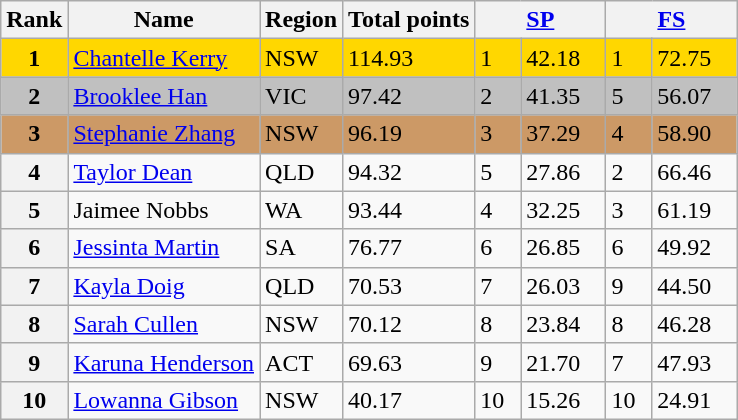<table class="wikitable sortable">
<tr>
<th>Rank</th>
<th>Name</th>
<th>Region</th>
<th>Total points</th>
<th colspan="2" width="80px"><a href='#'>SP</a></th>
<th colspan="2" width="80px"><a href='#'>FS</a></th>
</tr>
<tr bgcolor="gold">
<td align="center"><strong>1</strong></td>
<td><a href='#'>Chantelle Kerry</a></td>
<td>NSW</td>
<td>114.93</td>
<td>1</td>
<td>42.18</td>
<td>1</td>
<td>72.75</td>
</tr>
<tr bgcolor="silver">
<td align="center"><strong>2</strong></td>
<td><a href='#'>Brooklee Han</a></td>
<td>VIC</td>
<td>97.42</td>
<td>2</td>
<td>41.35</td>
<td>5</td>
<td>56.07</td>
</tr>
<tr bgcolor="cc9966">
<td align="center"><strong>3</strong></td>
<td><a href='#'>Stephanie Zhang</a></td>
<td>NSW</td>
<td>96.19</td>
<td>3</td>
<td>37.29</td>
<td>4</td>
<td>58.90</td>
</tr>
<tr>
<th>4</th>
<td><a href='#'>Taylor Dean</a></td>
<td>QLD</td>
<td>94.32</td>
<td>5</td>
<td>27.86</td>
<td>2</td>
<td>66.46</td>
</tr>
<tr>
<th>5</th>
<td>Jaimee Nobbs</td>
<td>WA</td>
<td>93.44</td>
<td>4</td>
<td>32.25</td>
<td>3</td>
<td>61.19</td>
</tr>
<tr>
<th>6</th>
<td><a href='#'>Jessinta Martin</a></td>
<td>SA</td>
<td>76.77</td>
<td>6</td>
<td>26.85</td>
<td>6</td>
<td>49.92</td>
</tr>
<tr>
<th>7</th>
<td><a href='#'>Kayla Doig</a></td>
<td>QLD</td>
<td>70.53</td>
<td>7</td>
<td>26.03</td>
<td>9</td>
<td>44.50</td>
</tr>
<tr>
<th>8</th>
<td><a href='#'>Sarah Cullen</a></td>
<td>NSW</td>
<td>70.12</td>
<td>8</td>
<td>23.84</td>
<td>8</td>
<td>46.28</td>
</tr>
<tr>
<th>9</th>
<td><a href='#'>Karuna Henderson</a></td>
<td>ACT</td>
<td>69.63</td>
<td>9</td>
<td>21.70</td>
<td>7</td>
<td>47.93</td>
</tr>
<tr>
<th>10</th>
<td><a href='#'>Lowanna Gibson</a></td>
<td>NSW</td>
<td>40.17</td>
<td>10</td>
<td>15.26</td>
<td>10</td>
<td>24.91</td>
</tr>
</table>
